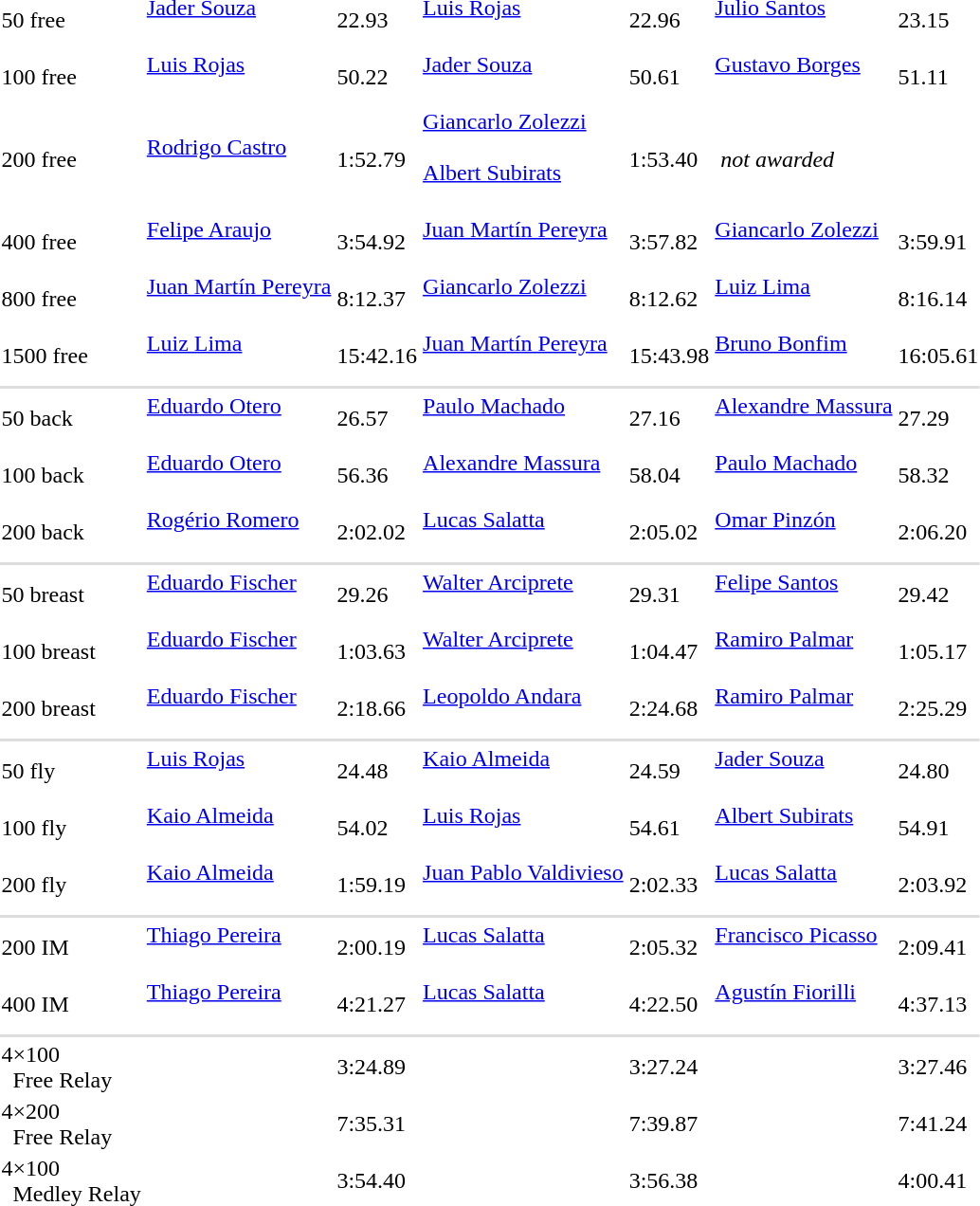<table>
<tr>
<td>50 free</td>
<td><a href='#'>Jader Souza</a> <small><br>   </small></td>
<td>22.93</td>
<td><a href='#'>Luis Rojas</a> <small><br>   </small></td>
<td>22.96</td>
<td><a href='#'>Julio Santos</a> <small><br>   </small></td>
<td>23.15</td>
</tr>
<tr>
<td>100 free</td>
<td><a href='#'>Luis Rojas</a> <small><br>   </small></td>
<td>50.22</td>
<td><a href='#'>Jader Souza</a> <small><br>   </small></td>
<td>50.61</td>
<td><a href='#'>Gustavo Borges</a> <small><br>   </small></td>
<td>51.11</td>
</tr>
<tr>
<td>200 free</td>
<td><a href='#'>Rodrigo Castro</a> <small><br>   </small></td>
<td>1:52.79</td>
<td><a href='#'>Giancarlo Zolezzi</a> <small><br>   </small><br> <a href='#'>Albert Subirats</a> <small><br>   </small></td>
<td>1:53.40</td>
<td> <em>not awarded</em></td>
<td></td>
</tr>
<tr>
<td>400 free</td>
<td><a href='#'>Felipe Araujo</a> <small><br>   </small></td>
<td>3:54.92</td>
<td><a href='#'>Juan Martín Pereyra</a> <small><br>   </small></td>
<td>3:57.82</td>
<td><a href='#'>Giancarlo Zolezzi</a> <small><br>   </small></td>
<td>3:59.91</td>
</tr>
<tr>
<td>800 free</td>
<td><a href='#'>Juan Martín Pereyra</a> <small><br>   </small></td>
<td>8:12.37</td>
<td><a href='#'>Giancarlo Zolezzi</a> <small><br>   </small></td>
<td>8:12.62</td>
<td><a href='#'>Luiz Lima</a> <small><br>   </small></td>
<td>8:16.14</td>
</tr>
<tr>
<td>1500 free</td>
<td><a href='#'>Luiz Lima</a> <small><br>   </small></td>
<td>15:42.16</td>
<td><a href='#'>Juan Martín Pereyra</a> <small><br>   </small></td>
<td>15:43.98</td>
<td><a href='#'>Bruno Bonfim</a> <small><br>   </small></td>
<td>16:05.61</td>
</tr>
<tr bgcolor=#DDDDDD>
<td colspan=7></td>
</tr>
<tr>
<td>50 back</td>
<td><a href='#'>Eduardo Otero</a> <small><br>   </small></td>
<td>26.57</td>
<td><a href='#'>Paulo Machado</a> <small><br>   </small></td>
<td>27.16</td>
<td><a href='#'>Alexandre Massura</a> <small><br>   </small></td>
<td>27.29</td>
</tr>
<tr>
<td>100 back</td>
<td><a href='#'>Eduardo Otero</a> <small><br>   </small></td>
<td>56.36</td>
<td><a href='#'>Alexandre Massura</a> <small><br>   </small></td>
<td>58.04</td>
<td><a href='#'>Paulo Machado</a> <small><br>   </small></td>
<td>58.32</td>
</tr>
<tr>
<td>200 back</td>
<td><a href='#'>Rogério Romero</a> <small><br>   </small></td>
<td>2:02.02</td>
<td><a href='#'>Lucas Salatta</a> <small><br>   </small></td>
<td>2:05.02</td>
<td><a href='#'>Omar Pinzón</a> <small><br>   </small></td>
<td>2:06.20</td>
</tr>
<tr bgcolor=#DDDDDD>
<td colspan=7></td>
</tr>
<tr>
<td>50 breast</td>
<td><a href='#'>Eduardo Fischer</a> <small><br>   </small></td>
<td>29.26</td>
<td><a href='#'>Walter Arciprete</a> <small><br>   </small></td>
<td>29.31</td>
<td><a href='#'>Felipe Santos</a> <small><br>   </small></td>
<td>29.42</td>
</tr>
<tr>
<td>100 breast</td>
<td><a href='#'>Eduardo Fischer</a> <small><br>   </small></td>
<td>1:03.63</td>
<td><a href='#'>Walter Arciprete</a> <small><br>   </small></td>
<td>1:04.47</td>
<td><a href='#'>Ramiro Palmar</a> <small><br>   </small></td>
<td>1:05.17</td>
</tr>
<tr>
<td>200 breast</td>
<td><a href='#'>Eduardo Fischer</a> <small><br>   </small></td>
<td>2:18.66</td>
<td><a href='#'>Leopoldo Andara</a> <small><br>   </small></td>
<td>2:24.68</td>
<td><a href='#'>Ramiro Palmar</a> <small><br>   </small></td>
<td>2:25.29</td>
</tr>
<tr bgcolor=#DDDDDD>
<td colspan=7></td>
</tr>
<tr>
<td>50 fly</td>
<td><a href='#'>Luis Rojas</a> <small><br>   </small></td>
<td>24.48</td>
<td><a href='#'>Kaio Almeida</a> <small><br>   </small></td>
<td>24.59</td>
<td><a href='#'>Jader Souza</a> <small><br>   </small></td>
<td>24.80</td>
</tr>
<tr>
<td>100 fly</td>
<td><a href='#'>Kaio Almeida</a> <small><br>   </small></td>
<td>54.02</td>
<td><a href='#'>Luis Rojas</a> <small><br>   </small></td>
<td>54.61</td>
<td><a href='#'>Albert Subirats</a> <small><br>   </small></td>
<td>54.91</td>
</tr>
<tr>
<td>200 fly</td>
<td><a href='#'>Kaio Almeida</a> <small><br>   </small></td>
<td>1:59.19</td>
<td><a href='#'>Juan Pablo Valdivieso</a> <small><br>   </small></td>
<td>2:02.33</td>
<td><a href='#'>Lucas Salatta</a> <small><br>   </small></td>
<td>2:03.92</td>
</tr>
<tr bgcolor=#DDDDDD>
<td colspan=7></td>
</tr>
<tr>
<td>200 IM</td>
<td><a href='#'>Thiago Pereira</a> <small><br>   </small></td>
<td>2:00.19</td>
<td><a href='#'>Lucas Salatta</a> <small><br>   </small></td>
<td>2:05.32</td>
<td><a href='#'>Francisco Picasso</a> <small><br>   </small></td>
<td>2:09.41</td>
</tr>
<tr>
<td>400 IM</td>
<td><a href='#'>Thiago Pereira</a> <small><br>   </small></td>
<td>4:21.27</td>
<td><a href='#'>Lucas Salatta</a> <small><br>   </small></td>
<td>4:22.50</td>
<td><a href='#'>Agustín Fiorilli</a> <small><br>   </small></td>
<td>4:37.13</td>
</tr>
<tr bgcolor=#DDDDDD>
<td colspan=7></td>
</tr>
<tr>
<td>4×100<br>  Free Relay</td>
<td></td>
<td>3:24.89</td>
<td></td>
<td>3:27.24</td>
<td></td>
<td>3:27.46</td>
</tr>
<tr>
<td>4×200<br>  Free Relay</td>
<td></td>
<td>7:35.31</td>
<td></td>
<td>7:39.87</td>
<td></td>
<td>7:41.24</td>
</tr>
<tr>
<td>4×100<br>  Medley Relay</td>
<td></td>
<td>3:54.40</td>
<td></td>
<td>3:56.38</td>
<td></td>
<td>4:00.41</td>
</tr>
<tr>
</tr>
</table>
